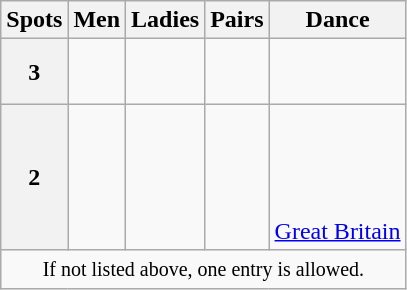<table class="wikitable">
<tr>
<th>Spots</th>
<th>Men</th>
<th>Ladies</th>
<th>Pairs</th>
<th>Dance</th>
</tr>
<tr>
<th>3</th>
<td valign="top"> <br>  <br> </td>
<td valign="top"> <br> </td>
<td valign="top"> <br>  <br> </td>
<td valign="top"> <br> </td>
</tr>
<tr>
<th>2</th>
<td valign="top"> <br>  <br>  <br> </td>
<td valign="top"> <br>  <br> </td>
<td valign="top"> <br>  <br> </td>
<td valign="top"> <br>  <br>  <br>  <br>  <a href='#'>Great Britain</a></td>
</tr>
<tr>
<td colspan=5 align=center><small> If not listed above, one entry is allowed. </small></td>
</tr>
</table>
